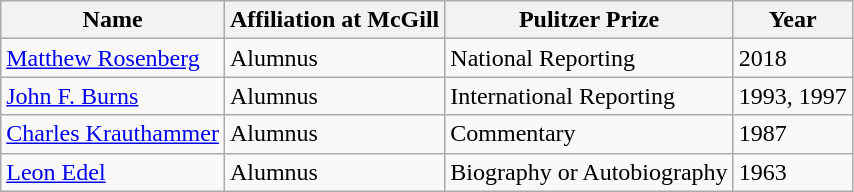<table class="wikitable">
<tr>
<th>Name</th>
<th>Affiliation at McGill</th>
<th>Pulitzer Prize</th>
<th>Year</th>
</tr>
<tr>
<td><a href='#'>Matthew Rosenberg</a></td>
<td>Alumnus</td>
<td>National Reporting</td>
<td>2018</td>
</tr>
<tr>
<td><a href='#'>John F. Burns</a></td>
<td>Alumnus</td>
<td>International Reporting</td>
<td>1993, 1997</td>
</tr>
<tr>
<td><a href='#'>Charles Krauthammer</a></td>
<td>Alumnus</td>
<td>Commentary</td>
<td>1987</td>
</tr>
<tr>
<td><a href='#'>Leon Edel</a></td>
<td>Alumnus</td>
<td>Biography or Autobiography</td>
<td>1963</td>
</tr>
</table>
